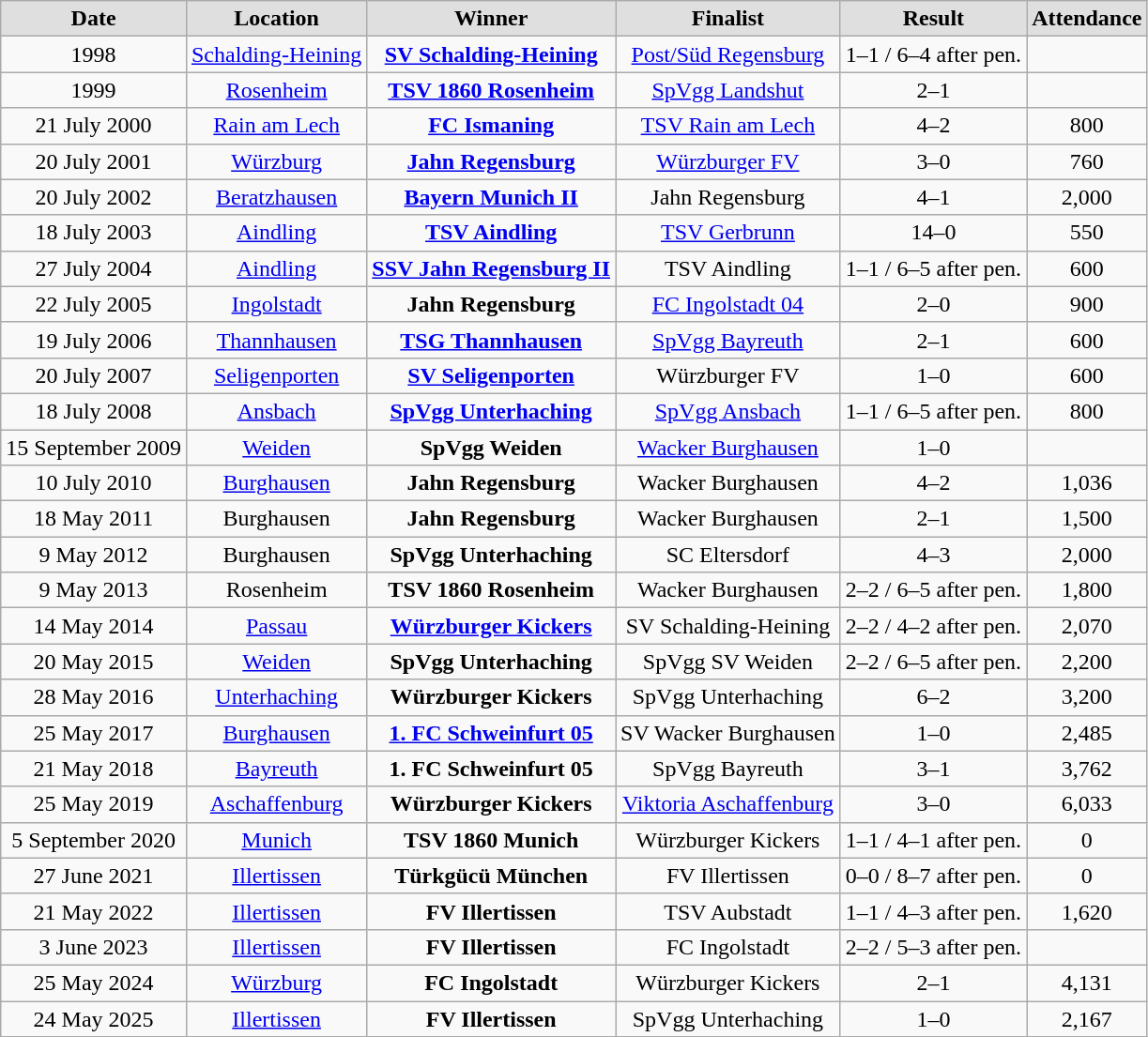<table class="wikitable">
<tr style="text-align:center; background:#dfdfdf;">
<td><strong>Date</strong></td>
<td><strong>Location</strong></td>
<td><strong>Winner</strong></td>
<td><strong>Finalist</strong></td>
<td><strong>Result</strong></td>
<td><strong>Attendance</strong></td>
</tr>
<tr style="text-align:center;">
<td>1998</td>
<td><a href='#'>Schalding-Heining</a></td>
<td><strong><a href='#'>SV Schalding-Heining</a></strong></td>
<td><a href='#'>Post/Süd Regensburg</a></td>
<td>1–1 / 6–4 after pen.</td>
<td></td>
</tr>
<tr style="text-align:center;">
<td>1999</td>
<td><a href='#'>Rosenheim</a></td>
<td><strong><a href='#'>TSV 1860 Rosenheim</a></strong></td>
<td><a href='#'>SpVgg Landshut</a></td>
<td>2–1</td>
<td></td>
</tr>
<tr style="text-align:center;">
<td>21 July 2000</td>
<td><a href='#'>Rain am Lech</a></td>
<td><strong><a href='#'>FC Ismaning</a></strong></td>
<td><a href='#'>TSV Rain am Lech</a></td>
<td>4–2</td>
<td>800</td>
</tr>
<tr style="text-align:center;">
<td>20 July 2001</td>
<td><a href='#'>Würzburg</a></td>
<td><strong><a href='#'>Jahn Regensburg</a></strong></td>
<td><a href='#'>Würzburger FV</a></td>
<td>3–0</td>
<td>760</td>
</tr>
<tr style="text-align:center;">
<td>20 July 2002</td>
<td><a href='#'>Beratzhausen</a></td>
<td><strong><a href='#'>Bayern Munich II</a></strong></td>
<td>Jahn Regensburg</td>
<td>4–1</td>
<td>2,000</td>
</tr>
<tr style="text-align:center;">
<td>18 July 2003</td>
<td><a href='#'>Aindling</a></td>
<td><strong><a href='#'>TSV Aindling</a></strong></td>
<td><a href='#'>TSV Gerbrunn</a></td>
<td>14–0</td>
<td>550</td>
</tr>
<tr style="text-align:center;">
<td>27 July 2004</td>
<td><a href='#'>Aindling</a></td>
<td><strong><a href='#'>SSV Jahn Regensburg II</a></strong></td>
<td>TSV Aindling</td>
<td>1–1 / 6–5 after pen.</td>
<td>600</td>
</tr>
<tr style="text-align:center;">
<td>22 July 2005</td>
<td><a href='#'>Ingolstadt</a></td>
<td><strong>Jahn Regensburg</strong></td>
<td><a href='#'>FC Ingolstadt 04</a></td>
<td>2–0</td>
<td>900</td>
</tr>
<tr style="text-align:center;">
<td>19 July 2006</td>
<td><a href='#'>Thannhausen</a></td>
<td><strong><a href='#'>TSG Thannhausen</a></strong></td>
<td><a href='#'>SpVgg Bayreuth</a></td>
<td>2–1</td>
<td>600</td>
</tr>
<tr style="text-align:center;">
<td>20 July 2007</td>
<td><a href='#'>Seligenporten</a></td>
<td><strong><a href='#'>SV Seligenporten</a></strong></td>
<td>Würzburger FV</td>
<td>1–0</td>
<td>600</td>
</tr>
<tr style="text-align:center;">
<td>18 July 2008</td>
<td><a href='#'>Ansbach</a></td>
<td><strong><a href='#'>SpVgg Unterhaching</a></strong></td>
<td><a href='#'>SpVgg Ansbach</a></td>
<td>1–1 / 6–5 after pen.</td>
<td>800</td>
</tr>
<tr style="text-align:center;">
<td>15 September 2009</td>
<td><a href='#'>Weiden</a></td>
<td><strong>SpVgg Weiden</strong></td>
<td><a href='#'>Wacker Burghausen</a></td>
<td>1–0</td>
<td></td>
</tr>
<tr style="text-align:center;">
<td>10 July 2010</td>
<td><a href='#'>Burghausen</a></td>
<td><strong>Jahn Regensburg</strong></td>
<td>Wacker Burghausen</td>
<td>4–2</td>
<td>1,036</td>
</tr>
<tr style="text-align:center;">
<td>18 May 2011</td>
<td>Burghausen</td>
<td><strong>Jahn Regensburg</strong></td>
<td>Wacker Burghausen</td>
<td>2–1</td>
<td>1,500</td>
</tr>
<tr style="text-align:center;">
<td>9 May 2012</td>
<td>Burghausen</td>
<td><strong>SpVgg Unterhaching</strong></td>
<td>SC Eltersdorf</td>
<td>4–3</td>
<td>2,000</td>
</tr>
<tr style="text-align:center;">
<td>9 May 2013</td>
<td>Rosenheim</td>
<td><strong>TSV 1860 Rosenheim</strong></td>
<td>Wacker Burghausen</td>
<td>2–2 / 6–5 after pen.</td>
<td>1,800</td>
</tr>
<tr style="text-align:center;">
<td>14 May 2014</td>
<td><a href='#'>Passau</a></td>
<td><strong><a href='#'>Würzburger Kickers</a></strong></td>
<td>SV Schalding-Heining</td>
<td>2–2 / 4–2 after pen.</td>
<td>2,070</td>
</tr>
<tr style="text-align:center;">
<td>20 May 2015</td>
<td><a href='#'>Weiden</a></td>
<td><strong>SpVgg Unterhaching</strong></td>
<td>SpVgg SV Weiden</td>
<td>2–2 / 6–5 after pen.</td>
<td>2,200</td>
</tr>
<tr style="text-align:center;">
<td>28 May 2016</td>
<td><a href='#'>Unterhaching</a></td>
<td><strong>Würzburger Kickers</strong></td>
<td>SpVgg Unterhaching</td>
<td>6–2</td>
<td>3,200</td>
</tr>
<tr style="text-align:center;">
<td>25 May 2017</td>
<td><a href='#'>Burghausen</a></td>
<td><strong><a href='#'>1. FC Schweinfurt 05</a></strong></td>
<td>SV Wacker Burghausen</td>
<td>1–0</td>
<td>2,485</td>
</tr>
<tr style="text-align:center;">
<td>21 May 2018</td>
<td><a href='#'>Bayreuth</a></td>
<td><strong>1. FC Schweinfurt 05</strong></td>
<td>SpVgg Bayreuth</td>
<td>3–1</td>
<td>3,762</td>
</tr>
<tr style="text-align:center;">
<td>25 May 2019</td>
<td><a href='#'>Aschaffenburg</a></td>
<td><strong>Würzburger Kickers</strong></td>
<td><a href='#'>Viktoria Aschaffenburg</a></td>
<td>3–0</td>
<td>6,033</td>
</tr>
<tr style="text-align:center;">
<td>5 September 2020</td>
<td><a href='#'>Munich</a></td>
<td><strong>TSV 1860 Munich</strong></td>
<td>Würzburger Kickers</td>
<td>1–1 / 4–1 after pen.</td>
<td>0</td>
</tr>
<tr style="text-align:center;">
<td>27 June 2021</td>
<td><a href='#'>Illertissen</a></td>
<td><strong>Türkgücü München</strong></td>
<td>FV Illertissen</td>
<td>0–0 / 8–7 after pen.</td>
<td>0</td>
</tr>
<tr style="text-align:center;">
<td>21 May 2022</td>
<td><a href='#'>Illertissen</a></td>
<td><strong>FV Illertissen</strong></td>
<td>TSV Aubstadt</td>
<td>1–1 / 4–3 after pen.</td>
<td>1,620</td>
</tr>
<tr style="text-align:center;">
<td>3 June 2023</td>
<td><a href='#'>Illertissen</a></td>
<td><strong>FV Illertissen</strong></td>
<td>FC Ingolstadt</td>
<td>2–2 / 5–3 after pen.</td>
<td></td>
</tr>
<tr style="text-align:center;">
<td>25 May 2024</td>
<td><a href='#'>Würzburg</a></td>
<td><strong>FC Ingolstadt</strong></td>
<td>Würzburger Kickers</td>
<td>2–1</td>
<td>4,131</td>
</tr>
<tr style="text-align:center;">
<td>24 May 2025</td>
<td><a href='#'>Illertissen</a></td>
<td><strong>FV Illertissen</strong></td>
<td>SpVgg Unterhaching</td>
<td>1–0</td>
<td>2,167</td>
</tr>
</table>
